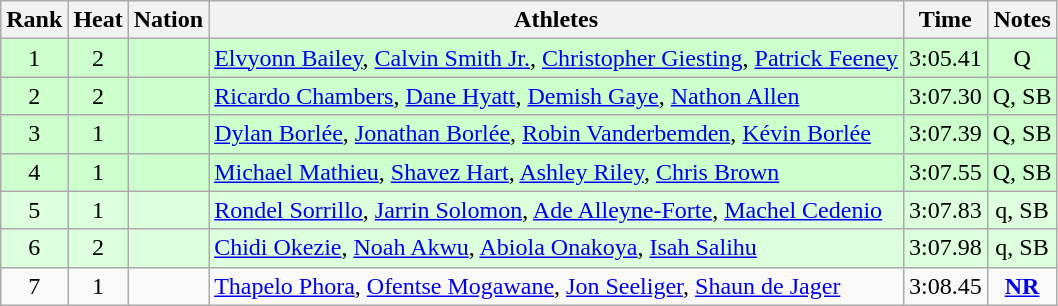<table class="wikitable sortable" style="text-align:center">
<tr>
<th>Rank</th>
<th>Heat</th>
<th>Nation</th>
<th>Athletes</th>
<th>Time</th>
<th>Notes</th>
</tr>
<tr bgcolor=ccffcc>
<td>1</td>
<td>2</td>
<td align=left></td>
<td align=left><a href='#'>Elvyonn Bailey</a>, <a href='#'>Calvin Smith Jr.</a>, <a href='#'>Christopher Giesting</a>, <a href='#'>Patrick Feeney</a></td>
<td>3:05.41</td>
<td>Q</td>
</tr>
<tr bgcolor=ccffcc>
<td>2</td>
<td>2</td>
<td align=left></td>
<td align=left><a href='#'>Ricardo Chambers</a>, <a href='#'>Dane Hyatt</a>, <a href='#'>Demish Gaye</a>, <a href='#'>Nathon Allen</a></td>
<td>3:07.30</td>
<td>Q, SB</td>
</tr>
<tr bgcolor=ccffcc>
<td>3</td>
<td>1</td>
<td align=left></td>
<td align=left><a href='#'>Dylan Borlée</a>, <a href='#'>Jonathan Borlée</a>, <a href='#'>Robin Vanderbemden</a>, <a href='#'>Kévin Borlée</a></td>
<td>3:07.39</td>
<td>Q, SB</td>
</tr>
<tr bgcolor=ccffcc>
<td>4</td>
<td>1</td>
<td align=left></td>
<td align=left><a href='#'>Michael Mathieu</a>, <a href='#'>Shavez Hart</a>, <a href='#'>Ashley Riley</a>, <a href='#'>Chris Brown</a></td>
<td>3:07.55</td>
<td>Q, SB</td>
</tr>
<tr bgcolor=ddffdd>
<td>5</td>
<td>1</td>
<td align=left></td>
<td align=left><a href='#'>Rondel Sorrillo</a>, <a href='#'>Jarrin Solomon</a>, <a href='#'>Ade Alleyne-Forte</a>, <a href='#'>Machel Cedenio</a></td>
<td>3:07.83</td>
<td>q, SB</td>
</tr>
<tr bgcolor=ddffdd>
<td>6</td>
<td>2</td>
<td align=left></td>
<td align=left><a href='#'>Chidi Okezie</a>, <a href='#'>Noah Akwu</a>, <a href='#'>Abiola Onakoya</a>, <a href='#'>Isah Salihu</a></td>
<td>3:07.98</td>
<td>q, SB</td>
</tr>
<tr>
<td>7</td>
<td>1</td>
<td align=left></td>
<td align=left><a href='#'>Thapelo Phora</a>, <a href='#'>Ofentse Mogawane</a>, <a href='#'>Jon Seeliger</a>, <a href='#'>Shaun de Jager</a></td>
<td>3:08.45</td>
<td><strong><a href='#'>NR</a></strong></td>
</tr>
</table>
